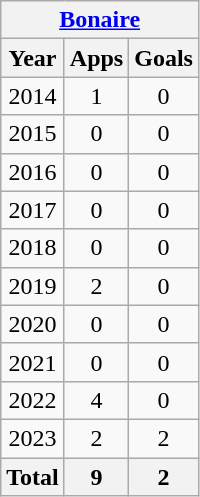<table class="wikitable" style="text-align:center">
<tr>
<th colspan=3><a href='#'>Bonaire</a></th>
</tr>
<tr>
<th>Year</th>
<th>Apps</th>
<th>Goals</th>
</tr>
<tr>
<td>2014</td>
<td>1</td>
<td>0</td>
</tr>
<tr>
<td>2015</td>
<td>0</td>
<td>0</td>
</tr>
<tr>
<td>2016</td>
<td>0</td>
<td>0</td>
</tr>
<tr>
<td>2017</td>
<td>0</td>
<td>0</td>
</tr>
<tr>
<td>2018</td>
<td>0</td>
<td>0</td>
</tr>
<tr>
<td>2019</td>
<td>2</td>
<td>0</td>
</tr>
<tr>
<td>2020</td>
<td>0</td>
<td>0</td>
</tr>
<tr>
<td>2021</td>
<td>0</td>
<td>0</td>
</tr>
<tr>
<td>2022</td>
<td>4</td>
<td>0</td>
</tr>
<tr>
<td>2023</td>
<td>2</td>
<td>2</td>
</tr>
<tr>
<th>Total</th>
<th>9</th>
<th>2</th>
</tr>
</table>
